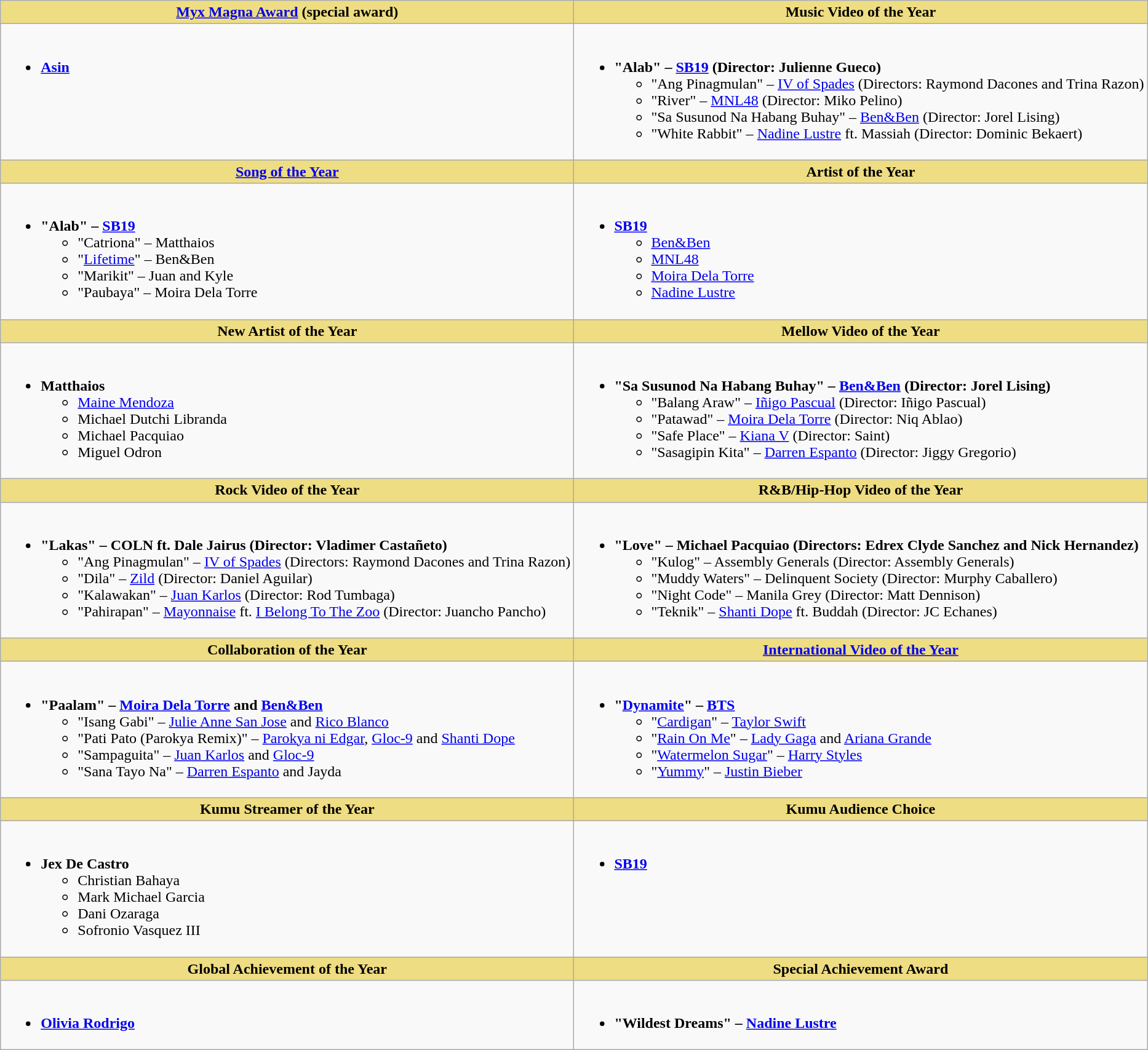<table class="wikitable" style="width=150%;">
<tr>
<th style="background:#EEDD82; width=;" ! 50%"><a href='#'>Myx Magna Award</a> (special award)</th>
<th ! style="background:#EEDD82; width=;"50%">Music Video of the Year</th>
</tr>
<tr>
<td valign="top"><br><ul><li><strong><a href='#'>Asin</a></strong></li></ul></td>
<td valign="top"><br><ul><li><strong>"Alab" – <a href='#'>SB19</a> (Director: Julienne Gueco)</strong><ul><li>"Ang Pinagmulan" – <a href='#'>IV of Spades</a> (Directors: Raymond Dacones and Trina Razon)</li><li>"River" – <a href='#'>MNL48</a> (Director: Miko Pelino)</li><li>"Sa Susunod Na Habang Buhay" – <a href='#'>Ben&Ben</a> (Director: Jorel Lising)</li><li>"White Rabbit" – <a href='#'>Nadine Lustre</a> ft. Massiah (Director: Dominic Bekaert)</li></ul></li></ul></td>
</tr>
<tr>
<th ! style="background:#EEDD82; width=;"50%"><a href='#'>Song of the Year</a></th>
<th ! style="background:#EEDD82; width=;"50%">Artist of the Year</th>
</tr>
<tr>
<td valign="top"><br><ul><li><strong>"Alab" – <a href='#'>SB19</a></strong><ul><li>"Catriona" – Matthaios</li><li>"<a href='#'>Lifetime</a>" – Ben&Ben</li><li>"Marikit" – Juan and Kyle</li><li>"Paubaya" – Moira Dela Torre</li></ul></li></ul></td>
<td valign="top"><br><ul><li><strong><a href='#'>SB19</a></strong><ul><li><a href='#'>Ben&Ben</a></li><li><a href='#'>MNL48</a></li><li><a href='#'>Moira Dela Torre</a></li><li><a href='#'>Nadine Lustre</a></li></ul></li></ul></td>
</tr>
<tr>
<th ! style="background:#EEDD82; width=;"50%">New Artist of the Year</th>
<th ! style="background:#EEDD82; width=;"50%">Mellow Video of the Year</th>
</tr>
<tr>
<td valign="top"><br><ul><li><strong>Matthaios</strong><ul><li><a href='#'>Maine Mendoza</a></li><li>Michael Dutchi Libranda</li><li>Michael Pacquiao</li><li>Miguel Odron</li></ul></li></ul></td>
<td valign="top"><br><ul><li><strong>"Sa Susunod Na Habang Buhay" – <a href='#'>Ben&Ben</a> (Director: Jorel Lising)</strong><ul><li>"Balang Araw" – <a href='#'>Iñigo Pascual</a> (Director: Iñigo Pascual)</li><li>"Patawad" – <a href='#'>Moira Dela Torre</a> (Director: Niq Ablao)</li><li>"Safe Place" – <a href='#'>Kiana V</a> (Director: Saint)</li><li>"Sasagipin Kita" – <a href='#'>Darren Espanto</a> (Director: Jiggy Gregorio)</li></ul></li></ul></td>
</tr>
<tr>
<th ! style="background:#EEDD82; width=;"50%">Rock Video of the Year</th>
<th ! style="background:#EEDD82; width=;"50%">R&B/Hip-Hop Video of the Year</th>
</tr>
<tr>
<td valign="top"><br><ul><li><strong>"Lakas" – COLN ft. Dale Jairus (Director: Vladimer Castañeto)</strong><ul><li>"Ang Pinagmulan" – <a href='#'>IV of Spades</a> (Directors: Raymond Dacones and Trina Razon)</li><li>"Dila" – <a href='#'>Zild</a> (Director: Daniel Aguilar)</li><li>"Kalawakan" – <a href='#'>Juan Karlos</a> (Director: Rod Tumbaga)</li><li>"Pahirapan" – <a href='#'>Mayonnaise</a> ft. <a href='#'>I Belong To The Zoo</a> (Director: Juancho Pancho)</li></ul></li></ul></td>
<td valign="top"><br><ul><li><strong>"Love" – Michael Pacquiao (Directors: Edrex Clyde Sanchez and Nick Hernandez)</strong><ul><li>"Kulog" – Assembly Generals (Director: Assembly Generals)</li><li>"Muddy Waters" – Delinquent Society (Director: Murphy Caballero)</li><li>"Night Code" – Manila Grey (Director: Matt Dennison)</li><li>"Teknik" – <a href='#'>Shanti Dope</a> ft. Buddah (Director: JC Echanes)</li></ul></li></ul></td>
</tr>
<tr>
<th ! style="background:#EEDD82; width=;"50%">Collaboration of the Year</th>
<th ! style="background:#EEDD82; width=;"50%"><a href='#'>International Video of the Year</a></th>
</tr>
<tr>
<td valign="top"><br><ul><li><strong>"Paalam" – <a href='#'>Moira Dela Torre</a> and <a href='#'>Ben&Ben</a></strong><ul><li>"Isang Gabi" – <a href='#'>Julie Anne San Jose</a> and <a href='#'>Rico Blanco</a></li><li>"Pati Pato (Parokya Remix)" – <a href='#'>Parokya ni Edgar</a>, <a href='#'>Gloc-9</a> and <a href='#'>Shanti Dope</a></li><li>"Sampaguita" – <a href='#'>Juan Karlos</a> and <a href='#'>Gloc-9</a></li><li>"Sana Tayo Na" – <a href='#'>Darren Espanto</a> and Jayda</li></ul></li></ul></td>
<td valign="top"><br><ul><li><strong>"<a href='#'>Dynamite</a>" – <a href='#'>BTS</a></strong><ul><li>"<a href='#'>Cardigan</a>" – <a href='#'>Taylor Swift</a></li><li>"<a href='#'>Rain On Me</a>" – <a href='#'>Lady Gaga</a> and <a href='#'>Ariana Grande</a></li><li>"<a href='#'>Watermelon Sugar</a>" – <a href='#'>Harry Styles</a></li><li>"<a href='#'>Yummy</a>" – <a href='#'>Justin Bieber</a></li></ul></li></ul></td>
</tr>
<tr>
<th ! style="background:#EEDD82; width=;"50%">Kumu Streamer of the Year</th>
<th style="background:#EEDD82; width=;" ! 50%">Kumu Audience Choice</th>
</tr>
<tr>
<td valign="top"><br><ul><li><strong>Jex De Castro</strong><ul><li>Christian Bahaya</li><li>Mark Michael Garcia</li><li>Dani Ozaraga</li><li>Sofronio Vasquez III</li></ul></li></ul></td>
<td valign="top"><br><ul><li><strong><a href='#'>SB19</a></strong></li></ul></td>
</tr>
<tr>
<th ! style="background:#EEDD82; width=;"50%">Global Achievement of the Year</th>
<th style="background:#EEDD82; width=;" ! 50%">Special Achievement Award</th>
</tr>
<tr>
<td valign="top"><br><ul><li><strong><a href='#'>Olivia Rodrigo</a></strong></li></ul></td>
<td valign="top"><br><ul><li><strong>"Wildest Dreams" – <a href='#'>Nadine Lustre</a></strong></li></ul></td>
</tr>
</table>
